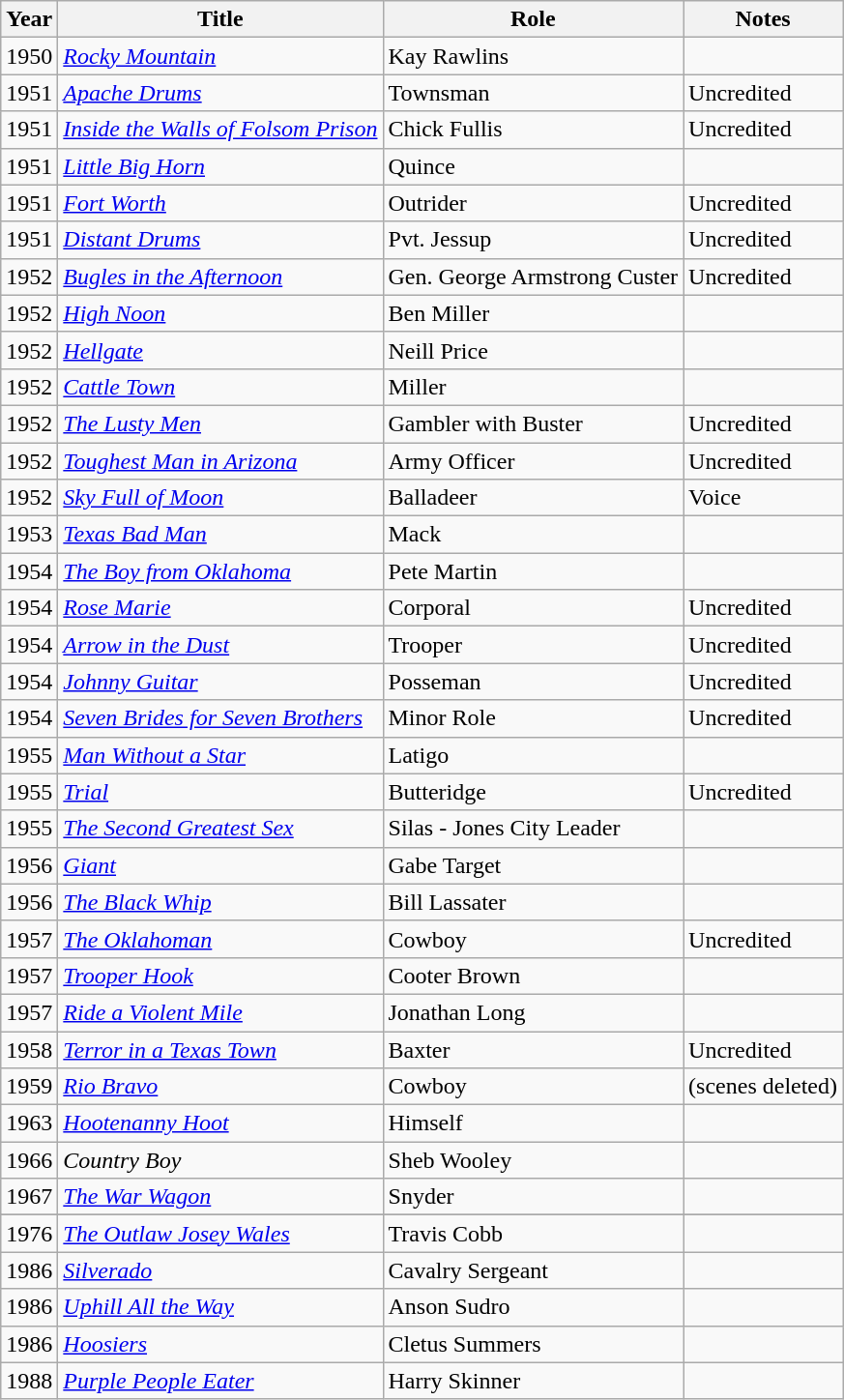<table class="wikitable sortable">
<tr>
<th>Year</th>
<th>Title</th>
<th>Role</th>
<th>Notes</th>
</tr>
<tr>
<td>1950</td>
<td><em><a href='#'>Rocky Mountain</a></em></td>
<td>Kay Rawlins</td>
<td></td>
</tr>
<tr>
<td>1951</td>
<td><em><a href='#'>Apache Drums</a></em></td>
<td>Townsman</td>
<td>Uncredited</td>
</tr>
<tr>
<td>1951</td>
<td><em><a href='#'>Inside the Walls of Folsom Prison</a></em></td>
<td>Chick Fullis</td>
<td>Uncredited</td>
</tr>
<tr>
<td>1951</td>
<td><em><a href='#'>Little Big Horn</a></em></td>
<td>Quince</td>
<td></td>
</tr>
<tr>
<td>1951</td>
<td><em><a href='#'>Fort Worth</a></em></td>
<td>Outrider</td>
<td>Uncredited</td>
</tr>
<tr>
<td>1951</td>
<td><em><a href='#'>Distant Drums</a></em></td>
<td>Pvt. Jessup</td>
<td>Uncredited</td>
</tr>
<tr>
<td>1952</td>
<td><em><a href='#'>Bugles in the Afternoon</a></em></td>
<td>Gen. George Armstrong Custer</td>
<td>Uncredited</td>
</tr>
<tr>
<td>1952</td>
<td><em><a href='#'>High Noon</a></em></td>
<td>Ben Miller</td>
<td></td>
</tr>
<tr>
<td>1952</td>
<td><em><a href='#'>Hellgate</a></em></td>
<td>Neill Price</td>
<td></td>
</tr>
<tr>
<td>1952</td>
<td><em><a href='#'>Cattle Town</a></em></td>
<td>Miller</td>
<td></td>
</tr>
<tr>
<td>1952</td>
<td><em><a href='#'>The Lusty Men</a></em></td>
<td>Gambler with Buster</td>
<td>Uncredited</td>
</tr>
<tr>
<td>1952</td>
<td><em><a href='#'>Toughest Man in Arizona</a></em></td>
<td>Army Officer</td>
<td>Uncredited</td>
</tr>
<tr>
<td>1952</td>
<td><em><a href='#'>Sky Full of Moon</a></em></td>
<td>Balladeer</td>
<td>Voice</td>
</tr>
<tr>
<td>1953</td>
<td><em><a href='#'>Texas Bad Man</a></em></td>
<td>Mack</td>
<td></td>
</tr>
<tr>
<td>1954</td>
<td><em><a href='#'>The Boy from Oklahoma</a></em></td>
<td>Pete Martin</td>
<td></td>
</tr>
<tr>
<td>1954</td>
<td><em><a href='#'>Rose Marie</a></em></td>
<td>Corporal</td>
<td>Uncredited</td>
</tr>
<tr>
<td>1954</td>
<td><em><a href='#'>Arrow in the Dust</a></em></td>
<td>Trooper</td>
<td>Uncredited</td>
</tr>
<tr>
<td>1954</td>
<td><em><a href='#'>Johnny Guitar</a></em></td>
<td>Posseman</td>
<td>Uncredited</td>
</tr>
<tr>
<td>1954</td>
<td><em><a href='#'>Seven Brides for Seven Brothers</a></em></td>
<td>Minor Role</td>
<td>Uncredited</td>
</tr>
<tr>
<td>1955</td>
<td><em><a href='#'>Man Without a Star</a></em></td>
<td>Latigo</td>
<td></td>
</tr>
<tr>
<td>1955</td>
<td><em><a href='#'>Trial</a></em></td>
<td>Butteridge</td>
<td>Uncredited</td>
</tr>
<tr>
<td>1955</td>
<td><em><a href='#'>The Second Greatest Sex</a></em></td>
<td>Silas - Jones City Leader</td>
<td></td>
</tr>
<tr>
<td>1956</td>
<td><em><a href='#'>Giant</a></em></td>
<td>Gabe Target</td>
<td></td>
</tr>
<tr>
<td>1956</td>
<td><em><a href='#'>The Black Whip</a></em></td>
<td>Bill Lassater</td>
<td></td>
</tr>
<tr>
<td>1957</td>
<td><em><a href='#'>The Oklahoman</a></em></td>
<td>Cowboy</td>
<td>Uncredited</td>
</tr>
<tr>
<td>1957</td>
<td><em><a href='#'>Trooper Hook</a></em></td>
<td>Cooter Brown</td>
<td></td>
</tr>
<tr>
<td>1957</td>
<td><em><a href='#'>Ride a Violent Mile</a></em></td>
<td>Jonathan Long</td>
<td></td>
</tr>
<tr>
<td>1958</td>
<td><em><a href='#'>Terror in a Texas Town</a></em></td>
<td>Baxter</td>
<td>Uncredited</td>
</tr>
<tr>
<td>1959</td>
<td><em><a href='#'>Rio Bravo</a></em></td>
<td>Cowboy</td>
<td>(scenes deleted)</td>
</tr>
<tr>
<td>1963</td>
<td><em><a href='#'>Hootenanny Hoot</a></em></td>
<td>Himself</td>
<td></td>
</tr>
<tr>
<td>1966</td>
<td><em>Country Boy</em></td>
<td>Sheb Wooley</td>
<td></td>
</tr>
<tr>
<td>1967</td>
<td><em><a href='#'>The War Wagon</a></em></td>
<td>Snyder</td>
<td></td>
</tr>
<tr>
</tr>
<tr>
<td>1976</td>
<td><em><a href='#'>The Outlaw Josey Wales</a></em></td>
<td>Travis Cobb</td>
<td></td>
</tr>
<tr>
<td>1986</td>
<td><em><a href='#'>Silverado</a></em></td>
<td>Cavalry Sergeant</td>
<td></td>
</tr>
<tr>
<td>1986</td>
<td><em><a href='#'>Uphill All the Way</a></em></td>
<td>Anson Sudro</td>
<td></td>
</tr>
<tr>
<td>1986</td>
<td><em><a href='#'>Hoosiers</a></em></td>
<td>Cletus Summers</td>
<td></td>
</tr>
<tr>
<td>1988</td>
<td><em><a href='#'>Purple People Eater</a></em></td>
<td>Harry Skinner</td>
<td></td>
</tr>
</table>
